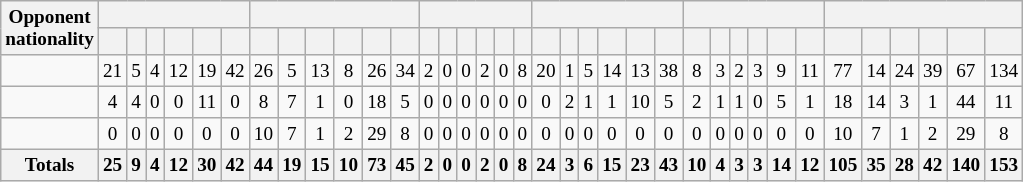<table class="wikitable " style="text-align:center; font-size:80%">
<tr>
<th rowspan=2>Opponent<br>nationality</th>
<th colspan=6></th>
<th colspan=6></th>
<th colspan=6></th>
<th colspan=6></th>
<th colspan=6></th>
<th colspan=6></th>
</tr>
<tr>
<th></th>
<th></th>
<th></th>
<th></th>
<th></th>
<th></th>
<th></th>
<th></th>
<th></th>
<th></th>
<th></th>
<th></th>
<th></th>
<th></th>
<th></th>
<th></th>
<th></th>
<th></th>
<th></th>
<th></th>
<th></th>
<th></th>
<th></th>
<th></th>
<th></th>
<th></th>
<th></th>
<th></th>
<th></th>
<th></th>
<th></th>
<th></th>
<th></th>
<th></th>
<th></th>
<th></th>
</tr>
<tr>
<td></td>
<td>21</td>
<td>5</td>
<td>4</td>
<td>12</td>
<td>19</td>
<td>42</td>
<td>26</td>
<td>5</td>
<td>13</td>
<td>8</td>
<td>26</td>
<td>34</td>
<td>2</td>
<td>0</td>
<td>0</td>
<td>2</td>
<td>0</td>
<td>8</td>
<td>20</td>
<td>1</td>
<td>5</td>
<td>14</td>
<td>13</td>
<td>38</td>
<td>8</td>
<td>3</td>
<td>2</td>
<td>3</td>
<td>9</td>
<td>11</td>
<td>77</td>
<td>14</td>
<td>24</td>
<td>39</td>
<td>67</td>
<td>134</td>
</tr>
<tr>
<td></td>
<td>4</td>
<td>4</td>
<td>0</td>
<td>0</td>
<td>11</td>
<td>0</td>
<td>8</td>
<td>7</td>
<td>1</td>
<td>0</td>
<td>18</td>
<td>5</td>
<td>0</td>
<td>0</td>
<td>0</td>
<td>0</td>
<td>0</td>
<td>0</td>
<td>0</td>
<td>2</td>
<td>1</td>
<td>1</td>
<td>10</td>
<td>5</td>
<td>2</td>
<td>1</td>
<td>1</td>
<td>0</td>
<td>5</td>
<td>1</td>
<td>18</td>
<td>14</td>
<td>3</td>
<td>1</td>
<td>44</td>
<td>11</td>
</tr>
<tr>
<td></td>
<td>0</td>
<td>0</td>
<td>0</td>
<td>0</td>
<td>0</td>
<td>0</td>
<td>10</td>
<td>7</td>
<td>1</td>
<td>2</td>
<td>29</td>
<td>8</td>
<td>0</td>
<td>0</td>
<td>0</td>
<td>0</td>
<td>0</td>
<td>0</td>
<td>0</td>
<td>0</td>
<td>0</td>
<td>0</td>
<td>0</td>
<td>0</td>
<td>0</td>
<td>0</td>
<td>0</td>
<td>0</td>
<td>0</td>
<td>0</td>
<td>10</td>
<td>7</td>
<td>1</td>
<td>2</td>
<td>29</td>
<td>8</td>
</tr>
<tr>
<th>Totals</th>
<th>25</th>
<th>9</th>
<th>4</th>
<th>12</th>
<th>30</th>
<th>42</th>
<th>44</th>
<th>19</th>
<th>15</th>
<th>10</th>
<th>73</th>
<th>45</th>
<th>2</th>
<th>0</th>
<th>0</th>
<th>2</th>
<th>0</th>
<th>8</th>
<th>24</th>
<th>3</th>
<th>6</th>
<th>15</th>
<th>23</th>
<th>43</th>
<th>10</th>
<th>4</th>
<th>3</th>
<th>3</th>
<th>14</th>
<th>12</th>
<th>105</th>
<th>35</th>
<th>28</th>
<th>42</th>
<th>140</th>
<th>153</th>
</tr>
</table>
